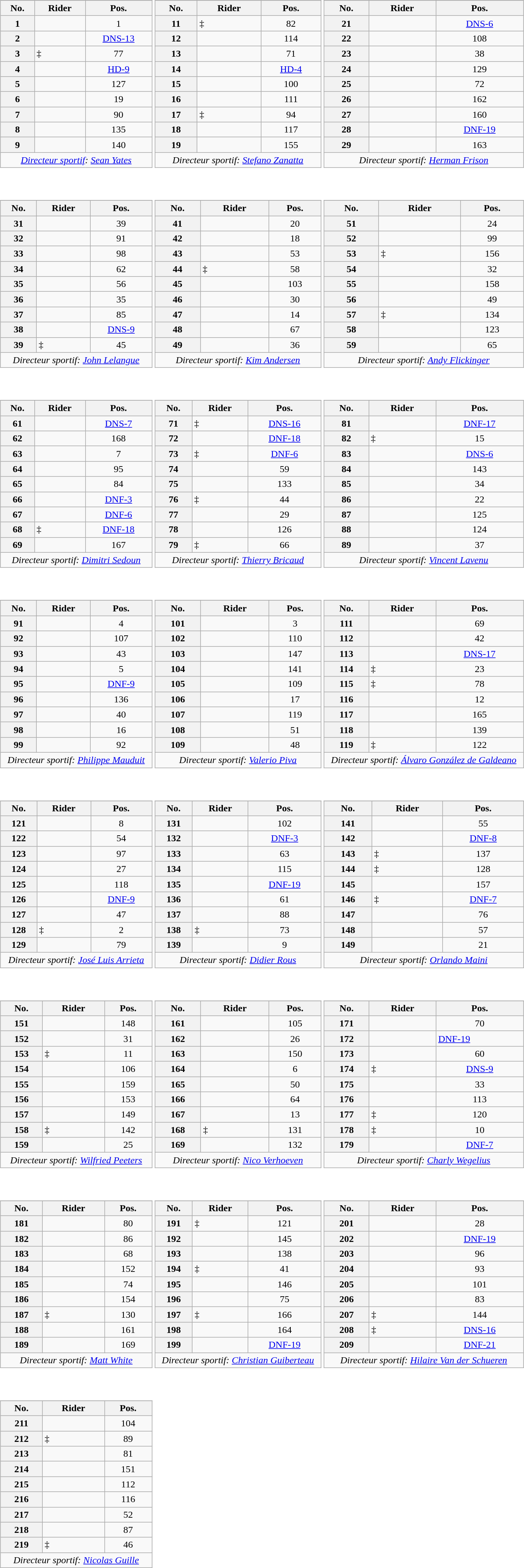<table>
<tr valign="top">
<td><br><table class="wikitable plainrowheaders" style="width:100%;">
<tr>
</tr>
<tr style="text-align:center;">
<th scope="col">No.</th>
<th scope="col">Rider</th>
<th scope="col">Pos.</th>
</tr>
<tr>
<th style="text-align:center;" scope="row">1</th>
<td> </td>
<td style="text-align:center;">1</td>
</tr>
<tr>
<th style="text-align:center;" scope="row">2</th>
<td></td>
<td style="text-align:center;"><a href='#'>DNS-13</a></td>
</tr>
<tr>
<th style="text-align:center;" scope="row">3</th>
<td> ‡</td>
<td style="text-align:center;">77</td>
</tr>
<tr>
<th style="text-align:center;" scope="row">4</th>
<td></td>
<td style="text-align:center;"><a href='#'>HD-9</a></td>
</tr>
<tr>
<th style="text-align:center;" scope="row">5</th>
<td></td>
<td style="text-align:center;">127</td>
</tr>
<tr>
<th style="text-align:center;" scope="row">6</th>
<td></td>
<td style="text-align:center;">19</td>
</tr>
<tr>
<th style="text-align:center;" scope="row">7</th>
<td></td>
<td style="text-align:center;">90</td>
</tr>
<tr>
<th style="text-align:center;" scope="row">8</th>
<td></td>
<td style="text-align:center;">135</td>
</tr>
<tr>
<th style="text-align:center;" scope="row">9</th>
<td></td>
<td style="text-align:center;">140</td>
</tr>
<tr style="text-align:center;">
<td colspan="3"><em><a href='#'>Directeur sportif</a>: <a href='#'>Sean Yates</a></em></td>
</tr>
</table>
</td>
<td><br><table class="wikitable plainrowheaders" style="width:100%;">
<tr>
</tr>
<tr style="text-align:center;">
<th scope="col">No.</th>
<th scope="col">Rider</th>
<th scope="col">Pos.</th>
</tr>
<tr>
<th style="text-align:center;" scope="row">11</th>
<td> ‡ </td>
<td style="text-align:center;">82</td>
</tr>
<tr>
<th style="text-align:center;" scope="row">12</th>
<td></td>
<td style="text-align:center;">114</td>
</tr>
<tr>
<th style="text-align:center;" scope="row">13</th>
<td></td>
<td style="text-align:center;">71</td>
</tr>
<tr>
<th style="text-align:center;" scope="row">14</th>
<td></td>
<td style="text-align:center;"><a href='#'>HD-4</a></td>
</tr>
<tr>
<th style="text-align:center;" scope="row">15</th>
<td></td>
<td style="text-align:center;">100</td>
</tr>
<tr>
<th style="text-align:center;" scope="row">16</th>
<td></td>
<td style="text-align:center;">111</td>
</tr>
<tr>
<th style="text-align:center;" scope="row">17</th>
<td> ‡</td>
<td style="text-align:center;">94</td>
</tr>
<tr>
<th style="text-align:center;" scope="row">18</th>
<td></td>
<td style="text-align:center;">117</td>
</tr>
<tr>
<th style="text-align:center;" scope="row">19</th>
<td></td>
<td style="text-align:center;">155</td>
</tr>
<tr style="text-align:center;">
<td colspan="3"><em>Directeur sportif: <a href='#'>Stefano Zanatta</a></em></td>
</tr>
</table>
</td>
<td><br><table class="wikitable plainrowheaders" style="width:100%;">
<tr>
</tr>
<tr style="text-align:center;">
<th scope="col">No.</th>
<th scope="col">Rider</th>
<th scope="col">Pos.</th>
</tr>
<tr>
<th style="text-align:center;" scope="row">21</th>
<td></td>
<td style="text-align:center;"><a href='#'>DNS-6</a></td>
</tr>
<tr>
<th style="text-align:center;" scope="row">22</th>
<td></td>
<td style="text-align:center;">108</td>
</tr>
<tr>
<th style="text-align:center;" scope="row">23</th>
<td></td>
<td style="text-align:center;">38</td>
</tr>
<tr>
<th style="text-align:center;" scope="row">24</th>
<td></td>
<td style="text-align:center;">129</td>
</tr>
<tr>
<th style="text-align:center;" scope="row">25</th>
<td></td>
<td style="text-align:center;">72</td>
</tr>
<tr>
<th style="text-align:center;" scope="row">26</th>
<td></td>
<td style="text-align:center;">162</td>
</tr>
<tr>
<th style="text-align:center;" scope="row">27</th>
<td></td>
<td style="text-align:center;">160</td>
</tr>
<tr>
<th style="text-align:center;" scope="row">28</th>
<td></td>
<td style="text-align:center;"><a href='#'>DNF-19</a></td>
</tr>
<tr>
<th style="text-align:center;" scope="row">29</th>
<td></td>
<td style="text-align:center;">163</td>
</tr>
<tr style="text-align:center;">
<td colspan="3"><em>Directeur sportif: <a href='#'>Herman Frison</a></em></td>
</tr>
</table>
</td>
</tr>
<tr valign="top">
<td><br><table class="wikitable plainrowheaders" style="width:100%;">
<tr>
</tr>
<tr style="text-align:center;">
<th scope="col">No.</th>
<th scope="col">Rider</th>
<th scope="col">Pos.</th>
</tr>
<tr>
<th style="text-align:center;" scope="row">31</th>
<td></td>
<td style="text-align:center;">39</td>
</tr>
<tr>
<th style="text-align:center;" scope="row">32</th>
<td></td>
<td style="text-align:center;">91</td>
</tr>
<tr>
<th style="text-align:center;" scope="row">33</th>
<td></td>
<td style="text-align:center;">98</td>
</tr>
<tr>
<th style="text-align:center;" scope="row">34</th>
<td></td>
<td style="text-align:center;">62</td>
</tr>
<tr>
<th style="text-align:center;" scope="row">35</th>
<td></td>
<td style="text-align:center;">56</td>
</tr>
<tr>
<th style="text-align:center;" scope="row">36</th>
<td></td>
<td style="text-align:center;">35</td>
</tr>
<tr>
<th style="text-align:center;" scope="row">37</th>
<td></td>
<td style="text-align:center;">85</td>
</tr>
<tr>
<th style="text-align:center;" scope="row">38</th>
<td></td>
<td style="text-align:center;"><a href='#'>DNS-9</a></td>
</tr>
<tr>
<th style="text-align:center;" scope="row">39</th>
<td> ‡</td>
<td style="text-align:center;">45</td>
</tr>
<tr style="text-align:center;">
<td colspan="3"><em>Directeur sportif: <a href='#'>John Lelangue</a></em></td>
</tr>
</table>
</td>
<td><br><table class="wikitable plainrowheaders" style="width:100%;">
<tr>
</tr>
<tr style="text-align:center;">
<th scope="col">No.</th>
<th scope="col">Rider</th>
<th scope="col">Pos.</th>
</tr>
<tr>
<th style="text-align:center;" scope="row">41</th>
<td></td>
<td style="text-align:center;">20</td>
</tr>
<tr>
<th style="text-align:center;" scope="row">42</th>
<td></td>
<td style="text-align:center;">18</td>
</tr>
<tr>
<th style="text-align:center;" scope="row">43</th>
<td></td>
<td style="text-align:center;">53</td>
</tr>
<tr>
<th style="text-align:center;" scope="row">44</th>
<td> ‡</td>
<td style="text-align:center;">58</td>
</tr>
<tr>
<th style="text-align:center;" scope="row">45</th>
<td></td>
<td style="text-align:center;">103</td>
</tr>
<tr>
<th style="text-align:center;" scope="row">46</th>
<td></td>
<td style="text-align:center;">30</td>
</tr>
<tr>
<th style="text-align:center;" scope="row">47</th>
<td></td>
<td style="text-align:center;">14</td>
</tr>
<tr>
<th style="text-align:center;" scope="row">48</th>
<td></td>
<td style="text-align:center;">67</td>
</tr>
<tr>
<th style="text-align:center;" scope="row">49</th>
<td></td>
<td style="text-align:center;">36</td>
</tr>
<tr style="text-align:center;">
<td colspan="5"><em>Directeur sportif: <a href='#'>Kim Andersen</a></em></td>
</tr>
</table>
</td>
<td><br><table class="wikitable plainrowheaders" style="width:100%;">
<tr>
</tr>
<tr style="text-align:center;">
<th scope="col">No.</th>
<th scope="col">Rider</th>
<th scope="col">Pos.</th>
</tr>
<tr>
<th style="text-align:center;" scope="row">51</th>
<td></td>
<td style="text-align:center;">24</td>
</tr>
<tr>
<th style="text-align:center;" scope="row">52</th>
<td></td>
<td style="text-align:center;">99</td>
</tr>
<tr>
<th style="text-align:center;" scope="row">53</th>
<td> ‡</td>
<td style="text-align:center;">156</td>
</tr>
<tr>
<th style="text-align:center;" scope="row">54</th>
<td></td>
<td style="text-align:center;">32</td>
</tr>
<tr>
<th style="text-align:center;" scope="row">55</th>
<td></td>
<td style="text-align:center;">158</td>
</tr>
<tr>
<th style="text-align:center;" scope="row">56</th>
<td></td>
<td style="text-align:center;">49</td>
</tr>
<tr>
<th style="text-align:center;" scope="row">57</th>
<td> ‡</td>
<td style="text-align:center;">134</td>
</tr>
<tr>
<th style="text-align:center;" scope="row">58</th>
<td></td>
<td style="text-align:center;">123</td>
</tr>
<tr>
<th style="text-align:center;" scope="row">59</th>
<td></td>
<td style="text-align:center;">65</td>
</tr>
<tr style="text-align:center;">
<td colspan="3"><em>Directeur sportif: <a href='#'>Andy Flickinger</a></em></td>
</tr>
</table>
</td>
</tr>
<tr valign="top">
<td><br><table class="wikitable plainrowheaders" style="width:100%;">
<tr>
</tr>
<tr style="text-align:center;">
<th scope="col">No.</th>
<th scope="col">Rider</th>
<th scope="col">Pos.</th>
</tr>
<tr>
<th style="text-align:center;" scope="row">61</th>
<td></td>
<td style="text-align:center;"><a href='#'>DNS-7</a></td>
</tr>
<tr>
<th style="text-align:center;" scope="row">62</th>
<td></td>
<td style="text-align:center;">168</td>
</tr>
<tr>
<th style="text-align:center;" scope="row">63</th>
<td></td>
<td style="text-align:center;">7</td>
</tr>
<tr>
<th style="text-align:center;" scope="row">64</th>
<td></td>
<td style="text-align:center;">95</td>
</tr>
<tr>
<th style="text-align:center;" scope="row">65</th>
<td></td>
<td style="text-align:center;">84</td>
</tr>
<tr>
<th style="text-align:center;" scope="row">66</th>
<td></td>
<td style="text-align:center;"><a href='#'>DNF-3</a></td>
</tr>
<tr>
<th style="text-align:center;" scope="row">67</th>
<td></td>
<td style="text-align:center;"><a href='#'>DNF-6</a></td>
</tr>
<tr>
<th style="text-align:center;" scope="row">68</th>
<td> ‡</td>
<td style="text-align:center;"><a href='#'>DNF-18</a></td>
</tr>
<tr>
<th style="text-align:center;" scope="row">69</th>
<td></td>
<td style="text-align:center;">167</td>
</tr>
<tr style="text-align:center;">
<td colspan="3"><em>Directeur sportif: <a href='#'>Dimitri Sedoun</a></em></td>
</tr>
</table>
</td>
<td><br><table class="wikitable plainrowheaders" style="width:100%;">
<tr>
</tr>
<tr style="text-align:center;">
<th scope="col">No.</th>
<th scope="col">Rider</th>
<th scope="col">Pos.</th>
</tr>
<tr>
<th style="text-align:center;" scope="row">71</th>
<td> ‡</td>
<td style="text-align:center;"><a href='#'>DNS-16</a></td>
</tr>
<tr>
<th style="text-align:center;" scope="row">72</th>
<td></td>
<td style="text-align:center;"><a href='#'>DNF-18</a></td>
</tr>
<tr>
<th style="text-align:center;" scope="row">73</th>
<td> ‡</td>
<td style="text-align:center;"><a href='#'>DNF-6</a></td>
</tr>
<tr>
<th style="text-align:center;" scope="row">74</th>
<td></td>
<td style="text-align:center;">59</td>
</tr>
<tr>
<th style="text-align:center;" scope="row">75</th>
<td></td>
<td style="text-align:center;">133</td>
</tr>
<tr>
<th style="text-align:center;" scope="row">76</th>
<td> ‡</td>
<td style="text-align:center;">44</td>
</tr>
<tr>
<th style="text-align:center;" scope="row">77</th>
<td></td>
<td style="text-align:center;">29</td>
</tr>
<tr>
<th style="text-align:center;" scope="row">78</th>
<td></td>
<td style="text-align:center;">126</td>
</tr>
<tr>
<th style="text-align:center;" scope="row">79</th>
<td> ‡</td>
<td style="text-align:center;">66</td>
</tr>
<tr style="text-align:center;">
<td colspan="3"><em>Directeur sportif: <a href='#'>Thierry Bricaud</a></em></td>
</tr>
</table>
</td>
<td><br><table class="wikitable plainrowheaders" style="width:100%;">
<tr>
</tr>
<tr style="text-align:center;">
<th scope="col">No.</th>
<th scope="col">Rider</th>
<th scope="col">Pos.</th>
</tr>
<tr>
<th style="text-align:center;" scope="row">81</th>
<td></td>
<td style="text-align:center;"><a href='#'>DNF-17</a></td>
</tr>
<tr>
<th style="text-align:center;" scope="row">82</th>
<td> ‡</td>
<td style="text-align:center;">15</td>
</tr>
<tr>
<th style="text-align:center;" scope="row">83</th>
<td></td>
<td style="text-align:center;"><a href='#'>DNS-6</a></td>
</tr>
<tr>
<th style="text-align:center;" scope="row">84</th>
<td></td>
<td style="text-align:center;">143</td>
</tr>
<tr>
<th style="text-align:center;" scope="row">85</th>
<td></td>
<td style="text-align:center;">34</td>
</tr>
<tr>
<th style="text-align:center;" scope="row">86</th>
<td></td>
<td style="text-align:center;">22</td>
</tr>
<tr>
<th style="text-align:center;" scope="row">87</th>
<td></td>
<td style="text-align:center;">125</td>
</tr>
<tr>
<th style="text-align:center;" scope="row">88</th>
<td></td>
<td style="text-align:center;">124</td>
</tr>
<tr>
<th style="text-align:center;" scope="row">89</th>
<td> </td>
<td style="text-align:center;">37</td>
</tr>
<tr style="text-align:center;">
<td colspan="3"><em>Directeur sportif: <a href='#'>Vincent Lavenu</a></em></td>
</tr>
</table>
</td>
</tr>
<tr valign="top">
<td><br><table class="wikitable plainrowheaders" style="width:100%;">
<tr>
</tr>
<tr style="text-align:center;">
<th scope="col">No.</th>
<th scope="col">Rider</th>
<th scope="col">Pos.</th>
</tr>
<tr>
<th style="text-align:center;" scope="row">91</th>
<td></td>
<td style="text-align:center;">4</td>
</tr>
<tr>
<th style="text-align:center;" scope="row">92</th>
<td></td>
<td style="text-align:center;">107</td>
</tr>
<tr>
<th style="text-align:center;" scope="row">93</th>
<td></td>
<td style="text-align:center;">43</td>
</tr>
<tr>
<th style="text-align:center;" scope="row">94</th>
<td></td>
<td style="text-align:center;">5</td>
</tr>
<tr>
<th style="text-align:center;" scope="row">95</th>
<td></td>
<td style="text-align:center;"><a href='#'>DNF-9</a></td>
</tr>
<tr>
<th style="text-align:center;" scope="row">96</th>
<td></td>
<td style="text-align:center;">136</td>
</tr>
<tr>
<th style="text-align:center;" scope="row">97</th>
<td></td>
<td style="text-align:center;">40</td>
</tr>
<tr>
<th style="text-align:center;" scope="row">98</th>
<td></td>
<td style="text-align:center;">16</td>
</tr>
<tr>
<th style="text-align:center;" scope="row">99</th>
<td></td>
<td style="text-align:center;">92</td>
</tr>
<tr style="text-align:center;">
<td colspan="3"><em>Directeur sportif: <a href='#'>Philippe Mauduit</a></em></td>
</tr>
</table>
</td>
<td><br><table class="wikitable plainrowheaders" style="width:100%;">
<tr>
</tr>
<tr style="text-align:center;">
<th scope="col">No.</th>
<th scope="col">Rider</th>
<th scope="col">Pos.</th>
</tr>
<tr>
<th style="text-align:center;" scope="row">101</th>
<td></td>
<td style="text-align:center;">3</td>
</tr>
<tr>
<th style="text-align:center;" scope="row">102</th>
<td></td>
<td style="text-align:center;">110</td>
</tr>
<tr>
<th style="text-align:center;" scope="row">103</th>
<td></td>
<td style="text-align:center;">147</td>
</tr>
<tr>
<th style="text-align:center;" scope="row">104</th>
<td></td>
<td style="text-align:center;">141</td>
</tr>
<tr>
<th style="text-align:center;" scope="row">105</th>
<td></td>
<td style="text-align:center;">109</td>
</tr>
<tr>
<th style="text-align:center;" scope="row">106</th>
<td></td>
<td style="text-align:center;">17</td>
</tr>
<tr>
<th style="text-align:center;" scope="row">107</th>
<td></td>
<td style="text-align:center;">119</td>
</tr>
<tr>
<th style="text-align:center;" scope="row">108</th>
<td></td>
<td style="text-align:center;">51</td>
</tr>
<tr>
<th style="text-align:center;" scope="row">109</th>
<td></td>
<td style="text-align:center;">48</td>
</tr>
<tr style="text-align:center;">
<td colspan="5"><em>Directeur sportif: <a href='#'>Valerio Piva</a></em></td>
</tr>
</table>
</td>
<td><br><table class="wikitable plainrowheaders" style="width:100%;">
<tr>
</tr>
<tr style="text-align:center;">
<th scope="col">No.</th>
<th scope="col">Rider</th>
<th scope="col">Pos.</th>
</tr>
<tr>
<th style="text-align:center;" scope="row">111</th>
<td></td>
<td style="text-align:center;">69</td>
</tr>
<tr>
<th style="text-align:center;" scope="row">112</th>
<td></td>
<td style="text-align:center;">42</td>
</tr>
<tr>
<th style="text-align:center;" scope="row">113</th>
<td></td>
<td style="text-align:center;"><a href='#'>DNS-17</a></td>
</tr>
<tr>
<th style="text-align:center;" scope="row">114</th>
<td> ‡</td>
<td style="text-align:center;">23</td>
</tr>
<tr>
<th style="text-align:center;" scope="row">115</th>
<td> ‡</td>
<td style="text-align:center;">78</td>
</tr>
<tr>
<th style="text-align:center;" scope="row">116</th>
<td></td>
<td style="text-align:center;">12</td>
</tr>
<tr>
<th style="text-align:center;" scope="row">117</th>
<td></td>
<td style="text-align:center;">165</td>
</tr>
<tr>
<th style="text-align:center;" scope="row">118</th>
<td></td>
<td style="text-align:center;">139</td>
</tr>
<tr>
<th style="text-align:center;" scope="row">119</th>
<td> ‡</td>
<td style="text-align:center;">122</td>
</tr>
<tr style="text-align:center;">
<td colspan="5"><em>Directeur sportif: <a href='#'>Álvaro González de Galdeano</a></em></td>
</tr>
</table>
</td>
</tr>
<tr valign="top">
<td><br><table class="wikitable plainrowheaders" style="width:100%;">
<tr>
</tr>
<tr style="text-align:center;">
<th scope="col">No.</th>
<th scope="col">Rider</th>
<th scope="col">Pos.</th>
</tr>
<tr>
<th style="text-align:center;" scope="row">121</th>
<td></td>
<td style="text-align:center;">8</td>
</tr>
<tr>
<th style="text-align:center;" scope="row">122</th>
<td></td>
<td style="text-align:center;">54</td>
</tr>
<tr>
<th style="text-align:center;" scope="row">123</th>
<td></td>
<td style="text-align:center;">97</td>
</tr>
<tr>
<th style="text-align:center;" scope="row">124</th>
<td></td>
<td style="text-align:center;">27</td>
</tr>
<tr>
<th style="text-align:center;" scope="row">125</th>
<td></td>
<td style="text-align:center;">118</td>
</tr>
<tr>
<th style="text-align:center;" scope="row">126</th>
<td></td>
<td style="text-align:center;"><a href='#'>DNF-9</a></td>
</tr>
<tr>
<th style="text-align:center;" scope="row">127</th>
<td></td>
<td style="text-align:center;">47</td>
</tr>
<tr>
<th style="text-align:center;" scope="row">128</th>
<td> ‡  </td>
<td style="text-align:center;">2</td>
</tr>
<tr>
<th style="text-align:center;" scope="row">129</th>
<td></td>
<td style="text-align:center;">79</td>
</tr>
<tr style="text-align:center;">
<td colspan="3"><em>Directeur sportif: <a href='#'>José Luis Arrieta</a></em></td>
</tr>
</table>
</td>
<td><br><table class="wikitable plainrowheaders" style="width:100%;">
<tr>
</tr>
<tr style="text-align:center;">
<th scope="col">No.</th>
<th scope="col">Rider</th>
<th scope="col">Pos.</th>
</tr>
<tr>
<th style="text-align:center;" scope="row">131</th>
<td></td>
<td style="text-align:center;">102</td>
</tr>
<tr>
<th style="text-align:center;" scope="row">132</th>
<td></td>
<td style="text-align:center;"><a href='#'>DNF-3</a></td>
</tr>
<tr>
<th style="text-align:center;" scope="row">133</th>
<td></td>
<td style="text-align:center;">63</td>
</tr>
<tr>
<th style="text-align:center;" scope="row">134</th>
<td></td>
<td style="text-align:center;">115</td>
</tr>
<tr>
<th style="text-align:center;" scope="row">135</th>
<td></td>
<td style="text-align:center;"><a href='#'>DNF-19</a></td>
</tr>
<tr>
<th style="text-align:center;" scope="row">136</th>
<td></td>
<td style="text-align:center;">61</td>
</tr>
<tr>
<th style="text-align:center;" scope="row">137</th>
<td></td>
<td style="text-align:center;">88</td>
</tr>
<tr>
<th style="text-align:center;" scope="row">138</th>
<td> ‡</td>
<td style="text-align:center;">73</td>
</tr>
<tr>
<th style="text-align:center;" scope="row">139</th>
<td></td>
<td style="text-align:center;">9</td>
</tr>
<tr style="text-align:center;">
<td colspan="3"><em>Directeur sportif: <a href='#'>Didier Rous</a></em></td>
</tr>
</table>
</td>
<td><br><table class="wikitable plainrowheaders" style="width:100%;">
<tr>
</tr>
<tr style="text-align:center;">
<th scope="col">No.</th>
<th scope="col">Rider</th>
<th scope="col">Pos.</th>
</tr>
<tr>
<th style="text-align:center;" scope="row">141</th>
<td></td>
<td style="text-align:center;">55</td>
</tr>
<tr>
<th style="text-align:center;" scope="row">142</th>
<td></td>
<td style="text-align:center;"><a href='#'>DNF-8</a></td>
</tr>
<tr>
<th style="text-align:center;" scope="row">143</th>
<td> ‡</td>
<td style="text-align:center;">137</td>
</tr>
<tr>
<th style="text-align:center;" scope="row">144</th>
<td> ‡</td>
<td style="text-align:center;">128</td>
</tr>
<tr>
<th style="text-align:center;" scope="row">145</th>
<td></td>
<td style="text-align:center;">157</td>
</tr>
<tr>
<th style="text-align:center;" scope="row">146</th>
<td> ‡</td>
<td style="text-align:center;"><a href='#'>DNF-7</a></td>
</tr>
<tr>
<th style="text-align:center;" scope="row">147</th>
<td></td>
<td style="text-align:center;">76</td>
</tr>
<tr>
<th style="text-align:center;" scope="row">148</th>
<td></td>
<td style="text-align:center;">57</td>
</tr>
<tr>
<th style="text-align:center;" scope="row">149</th>
<td></td>
<td style="text-align:center;">21</td>
</tr>
<tr style="text-align:center;">
<td colspan="5"><em>Directeur sportif: <a href='#'>Orlando Maini</a></em></td>
</tr>
</table>
</td>
</tr>
<tr valign="top">
<td><br><table class="wikitable plainrowheaders" style="width:100%;">
<tr>
</tr>
<tr style="text-align:center;">
<th scope="col">No.</th>
<th scope="col">Rider</th>
<th scope="col">Pos.</th>
</tr>
<tr>
<th style="text-align:center;" scope="row">151</th>
<td></td>
<td style="text-align:center;">148</td>
</tr>
<tr>
<th style="text-align:center;" scope="row">152</th>
<td></td>
<td style="text-align:center;">31</td>
</tr>
<tr>
<th style="text-align:center;" scope="row">153</th>
<td> ‡</td>
<td style="text-align:center;">11</td>
</tr>
<tr>
<th style="text-align:center;" scope="row">154</th>
<td></td>
<td style="text-align:center;">106</td>
</tr>
<tr>
<th style="text-align:center;" scope="row">155</th>
<td></td>
<td style="text-align:center;">159</td>
</tr>
<tr>
<th style="text-align:center;" scope="row">156</th>
<td></td>
<td style="text-align:center;">153</td>
</tr>
<tr>
<th style="text-align:center;" scope="row">157</th>
<td></td>
<td style="text-align:center;">149</td>
</tr>
<tr>
<th style="text-align:center;" scope="row">158</th>
<td> ‡</td>
<td style="text-align:center;">142</td>
</tr>
<tr>
<th style="text-align:center;" scope="row">159</th>
<td></td>
<td style="text-align:center;">25</td>
</tr>
<tr style="text-align:center;">
<td colspan="5"><em>Directeur sportif: <a href='#'>Wilfried Peeters</a></em></td>
</tr>
</table>
</td>
<td><br><table class="wikitable plainrowheaders" style="width:100%;">
<tr>
</tr>
<tr style="text-align:center;">
<th scope="col">No.</th>
<th scope="col">Rider</th>
<th scope="col">Pos.</th>
</tr>
<tr>
<th style="text-align:center;" scope="row">161</th>
<td></td>
<td style="text-align:center;">105</td>
</tr>
<tr>
<th style="text-align:center;" scope="row">162</th>
<td></td>
<td style="text-align:center;">26</td>
</tr>
<tr>
<th style="text-align:center;" scope="row">163</th>
<td></td>
<td style="text-align:center;">150</td>
</tr>
<tr>
<th style="text-align:center;" scope="row">164</th>
<td></td>
<td style="text-align:center;">6</td>
</tr>
<tr>
<th style="text-align:center;" scope="row">165</th>
<td></td>
<td style="text-align:center;">50</td>
</tr>
<tr>
<th style="text-align:center;" scope="row">166</th>
<td></td>
<td style="text-align:center;">64</td>
</tr>
<tr>
<th style="text-align:center;" scope="row">167</th>
<td></td>
<td style="text-align:center;">13</td>
</tr>
<tr>
<th style="text-align:center;" scope="row">168</th>
<td> ‡</td>
<td style="text-align:center;">131</td>
</tr>
<tr>
<th style="text-align:center;" scope="row">169</th>
<td></td>
<td style="text-align:center;">132</td>
</tr>
<tr style="text-align:center;">
<td colspan="5"><em>Directeur sportif: <a href='#'>Nico Verhoeven</a></em></td>
</tr>
</table>
</td>
<td><br><table class="wikitable plainrowheaders" style="width:100%;">
<tr>
</tr>
<tr style="text-align:center;">
<th scope="col">No.</th>
<th scope="col">Rider</th>
<th scope="col">Pos.</th>
</tr>
<tr>
<th style="text-align:center;" scope="row">171</th>
<td></td>
<td style="text-align:center;">70</td>
</tr>
<tr>
<th style="text-align:center;" scope="row">172</th>
<td></td>
<td><a href='#'>DNF-19</a></td>
</tr>
<tr>
<th style="text-align:center;" scope="row">173</th>
<td></td>
<td style="text-align:center;">60</td>
</tr>
<tr>
<th style="text-align:center;" scope="row">174</th>
<td> ‡</td>
<td style="text-align:center;"><a href='#'>DNS-9</a></td>
</tr>
<tr>
<th style="text-align:center;" scope="row">175</th>
<td></td>
<td style="text-align:center;">33</td>
</tr>
<tr>
<th style="text-align:center;" scope="row">176</th>
<td></td>
<td style="text-align:center;">113</td>
</tr>
<tr>
<th style="text-align:center;" scope="row">177</th>
<td> ‡</td>
<td style="text-align:center;">120</td>
</tr>
<tr>
<th style="text-align:center;" scope="row">178</th>
<td> ‡</td>
<td style="text-align:center;">10</td>
</tr>
<tr>
<th style="text-align:center;" scope="row">179</th>
<td></td>
<td style="text-align:center;"><a href='#'>DNF-7</a></td>
</tr>
<tr style="text-align:center;">
<td colspan="3"><em>Directeur sportif: <a href='#'>Charly Wegelius</a></em></td>
</tr>
</table>
</td>
</tr>
<tr valign="top">
<td><br><table class="wikitable plainrowheaders" style="width:100%;">
<tr>
</tr>
<tr style="text-align:center;">
<th scope="col">No.</th>
<th scope="col">Rider</th>
<th scope="col">Pos.</th>
</tr>
<tr>
<th style="text-align:center;" scope="row">181</th>
<td></td>
<td style="text-align:center;">80</td>
</tr>
<tr>
<th style="text-align:center;" scope="row">182</th>
<td></td>
<td style="text-align:center;">86</td>
</tr>
<tr>
<th style="text-align:center;" scope="row">183</th>
<td></td>
<td style="text-align:center;">68</td>
</tr>
<tr>
<th style="text-align:center;" scope="row">184</th>
<td></td>
<td style="text-align:center;">152</td>
</tr>
<tr>
<th style="text-align:center;" scope="row">185</th>
<td></td>
<td style="text-align:center;">74</td>
</tr>
<tr>
<th style="text-align:center;" scope="row">186</th>
<td></td>
<td style="text-align:center;">154</td>
</tr>
<tr>
<th style="text-align:center;" scope="row">187</th>
<td> ‡</td>
<td style="text-align:center;">130</td>
</tr>
<tr>
<th style="text-align:center;" scope="row">188</th>
<td></td>
<td style="text-align:center;">161</td>
</tr>
<tr>
<th style="text-align:center;" scope="row">189</th>
<td></td>
<td style="text-align:center;">169</td>
</tr>
<tr style="text-align:center;">
<td colspan="5"><em>Directeur sportif: <a href='#'>Matt White</a></em></td>
</tr>
</table>
</td>
<td><br><table class="wikitable plainrowheaders" style="width:100%;">
<tr>
</tr>
<tr style="text-align:center;">
<th scope="col">No.</th>
<th scope="col">Rider</th>
<th scope="col">Pos.</th>
</tr>
<tr>
<th style="text-align:center;" scope="row">191</th>
<td> ‡</td>
<td style="text-align:center;">121</td>
</tr>
<tr>
<th style="text-align:center;" scope="row">192</th>
<td></td>
<td style="text-align:center;">145</td>
</tr>
<tr>
<th style="text-align:center;" scope="row">193</th>
<td></td>
<td style="text-align:center;">138</td>
</tr>
<tr>
<th style="text-align:center;" scope="row">194</th>
<td> ‡</td>
<td style="text-align:center;">41</td>
</tr>
<tr>
<th style="text-align:center;" scope="row">195</th>
<td></td>
<td style="text-align:center;">146</td>
</tr>
<tr>
<th style="text-align:center;" scope="row">196</th>
<td></td>
<td style="text-align:center;">75</td>
</tr>
<tr>
<th style="text-align:center;" scope="row">197</th>
<td> ‡</td>
<td style="text-align:center;">166</td>
</tr>
<tr>
<th style="text-align:center;" scope="row">198</th>
<td></td>
<td style="text-align:center;">164</td>
</tr>
<tr>
<th style="text-align:center;" scope="row">199</th>
<td></td>
<td style="text-align:center;"><a href='#'>DNF-19</a></td>
</tr>
<tr style="text-align:center;">
<td colspan="3"><em>Directeur sportif: <a href='#'>Christian Guiberteau</a></em></td>
</tr>
</table>
</td>
<td><br><table class="wikitable plainrowheaders" style="width:100%;">
<tr>
</tr>
<tr style="text-align:center;">
<th scope="col">No.</th>
<th scope="col">Rider</th>
<th scope="col">Pos.</th>
</tr>
<tr>
<th style="text-align:center;" scope="row">201</th>
<td></td>
<td style="text-align:center;">28</td>
</tr>
<tr>
<th style="text-align:center;" scope="row">202</th>
<td></td>
<td style="text-align:center;"><a href='#'>DNF-19</a></td>
</tr>
<tr>
<th style="text-align:center;" scope="row">203</th>
<td></td>
<td style="text-align:center;">96</td>
</tr>
<tr>
<th style="text-align:center;" scope="row">204</th>
<td></td>
<td style="text-align:center;">93</td>
</tr>
<tr>
<th style="text-align:center;" scope="row">205</th>
<td></td>
<td style="text-align:center;">101</td>
</tr>
<tr>
<th style="text-align:center;" scope="row">206</th>
<td></td>
<td style="text-align:center;">83</td>
</tr>
<tr>
<th style="text-align:center;" scope="row">207</th>
<td> ‡</td>
<td style="text-align:center;">144</td>
</tr>
<tr>
<th style="text-align:center;" scope="row">208</th>
<td> ‡</td>
<td style="text-align:center;"><a href='#'>DNS-16</a></td>
</tr>
<tr>
<th style="text-align:center;" scope="row">209</th>
<td></td>
<td style="text-align:center;"><a href='#'>DNF-21</a></td>
</tr>
<tr style="text-align:center;">
<td colspan="5"><em>Directeur sportif: <a href='#'>Hilaire Van der Schueren</a></em></td>
</tr>
</table>
</td>
</tr>
<tr valign="top">
<td><br><table class="wikitable plainrowheaders" style="width:100%;">
<tr>
</tr>
<tr style="text-align:center;">
<th scope="col">No.</th>
<th scope="col">Rider</th>
<th scope="col">Pos.</th>
</tr>
<tr>
<th style="text-align:center;" scope="row">211</th>
<td></td>
<td style="text-align:center;">104</td>
</tr>
<tr>
<th style="text-align:center;" scope="row">212</th>
<td> ‡</td>
<td style="text-align:center;">89</td>
</tr>
<tr>
<th style="text-align:center;" scope="row">213</th>
<td></td>
<td style="text-align:center;">81</td>
</tr>
<tr>
<th style="text-align:center;" scope="row">214</th>
<td></td>
<td style="text-align:center;">151</td>
</tr>
<tr>
<th style="text-align:center;" scope="row">215</th>
<td></td>
<td style="text-align:center;">112</td>
</tr>
<tr>
<th style="text-align:center;" scope="row">216</th>
<td></td>
<td style="text-align:center;">116</td>
</tr>
<tr>
<th style="text-align:center;" scope="row">217</th>
<td></td>
<td style="text-align:center;">52</td>
</tr>
<tr>
<th style="text-align:center;" scope="row">218</th>
<td></td>
<td style="text-align:center;">87</td>
</tr>
<tr>
<th style="text-align:center;" scope="row">219</th>
<td> ‡</td>
<td style="text-align:center;">46</td>
</tr>
<tr style="text-align:center;">
<td colspan="3"><em>Directeur sportif: <a href='#'>Nicolas Guille</a></em></td>
</tr>
</table>
</td>
</tr>
</table>
